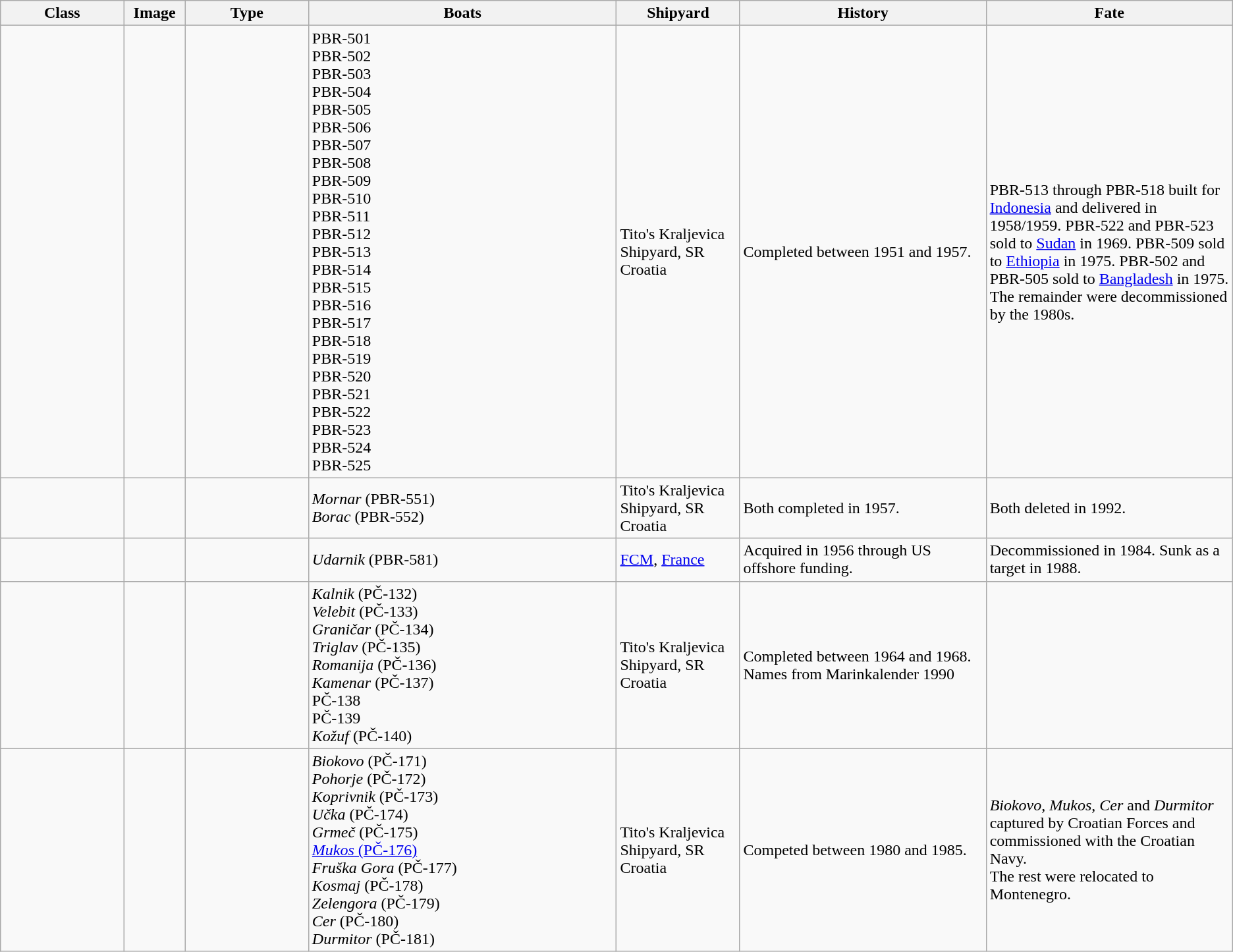<table class="wikitable">
<tr>
<th style="text-align:center;width:10%;">Class</th>
<th style="text-align:center;width:5%;">Image</th>
<th style="text-align:center; width:10%;">Type</th>
<th style="text-align:center; width:25%;">Boats</th>
<th style="text-align:center; width:10%;">Shipyard</th>
<th style="text-align:center; width:20%;">History</th>
<th style="text-align:center; width:25%;">Fate</th>
</tr>
<tr>
<td></td>
<td></td>
<td></td>
<td>PBR-501<br>PBR-502<br>PBR-503<br>PBR-504<br>PBR-505<br>PBR-506<br>PBR-507<br>PBR-508<br>PBR-509<br>PBR-510<br>PBR-511<br>PBR-512<br>PBR-513<br>PBR-514<br>PBR-515<br>PBR-516<br>PBR-517<br>PBR-518<br>PBR-519<br>PBR-520<br>PBR-521<br>PBR-522<br>PBR-523<br>PBR-524<br>PBR-525</td>
<td>Tito's Kraljevica Shipyard, SR Croatia</td>
<td>Completed between 1951 and 1957.</td>
<td>PBR-513 through PBR-518 built for <a href='#'>Indonesia</a> and delivered in 1958/1959. PBR-522 and PBR-523 sold to <a href='#'>Sudan</a> in 1969. PBR-509 sold to <a href='#'>Ethiopia</a> in 1975. PBR-502 and PBR-505 sold to <a href='#'>Bangladesh</a> in 1975. The remainder were decommissioned by the 1980s.</td>
</tr>
<tr>
<td></td>
<td></td>
<td></td>
<td><em>Mornar</em> (PBR-551)<br><em>Borac</em> (PBR-552)</td>
<td>Tito's Kraljevica Shipyard, SR Croatia</td>
<td>Both completed in 1957.</td>
<td>Both deleted in 1992.</td>
</tr>
<tr>
<td></td>
<td></td>
<td></td>
<td><em>Udarnik</em> (PBR-581)</td>
<td><a href='#'>FCM</a>, <a href='#'>France</a></td>
<td>Acquired in 1956 through US offshore funding.</td>
<td>Decommissioned in 1984. Sunk as a target in 1988.</td>
</tr>
<tr>
<td></td>
<td></td>
<td></td>
<td><em>Kalnik</em> (PČ-132)<br><em>Velebit</em> (PČ-133)<br> <em>Graničar</em> (PČ-134)<br> <em>Triglav</em> (PČ-135)<br><em>Romanija</em> (PČ-136)<br> <em>Kamenar</em> (PČ-137)<br>PČ-138<br>PČ-139<br><em>Kožuf</em> (PČ-140)</td>
<td>Tito's Kraljevica Shipyard, SR Croatia</td>
<td>Completed between 1964 and 1968. Names from Marinkalender 1990</td>
<td></td>
</tr>
<tr>
<td></td>
<td></td>
<td></td>
<td><em>Biokovo</em> (PČ-171)<br><em>Pohorje</em> (PČ-172)<br><em>Koprivnik</em> (PČ-173)<br><em>Učka</em> (PČ-174)<br><em>Grmeč</em> (PČ-175)<br><a href='#'><em>Mukos</em> (PČ-176)</a><br><em>Fruška Gora</em> (PČ-177)<br><em>Kosmaj</em> (PČ-178)<br><em>Zelengora</em> (PČ-179)<br><em>Cer</em> (PČ-180)<br><em>Durmitor</em> (PČ-181)</td>
<td>Tito's Kraljevica Shipyard, SR Croatia</td>
<td>Competed between 1980 and 1985.</td>
<td><em>Biokovo</em>, <em>Mukos</em>, <em>Cer</em> and <em>Durmitor</em> captured by Croatian Forces and commissioned with the Croatian Navy.<br>The rest were relocated to Montenegro.</td>
</tr>
</table>
